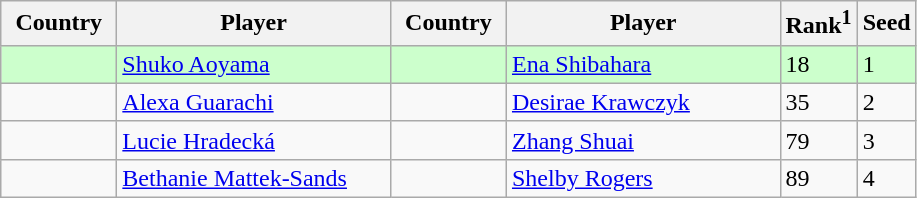<table class="sortable wikitable">
<tr>
<th width="70">Country</th>
<th width="175">Player</th>
<th width="70">Country</th>
<th width="175">Player</th>
<th>Rank<sup>1</sup></th>
<th>Seed</th>
</tr>
<tr style="background:#cfc;">
<td></td>
<td><a href='#'>Shuko Aoyama</a></td>
<td></td>
<td><a href='#'>Ena Shibahara</a></td>
<td>18</td>
<td>1</td>
</tr>
<tr>
<td></td>
<td><a href='#'>Alexa Guarachi</a></td>
<td></td>
<td><a href='#'>Desirae Krawczyk</a></td>
<td>35</td>
<td>2</td>
</tr>
<tr>
<td></td>
<td><a href='#'>Lucie Hradecká</a></td>
<td></td>
<td><a href='#'>Zhang Shuai</a></td>
<td>79</td>
<td>3</td>
</tr>
<tr>
<td></td>
<td><a href='#'>Bethanie Mattek-Sands</a></td>
<td></td>
<td><a href='#'>Shelby Rogers</a></td>
<td>89</td>
<td>4</td>
</tr>
</table>
